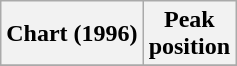<table class="wikitable sortable plainrowheaders">
<tr>
<th scope="col">Chart (1996)</th>
<th scope="col">Peak<br>position</th>
</tr>
<tr>
</tr>
</table>
